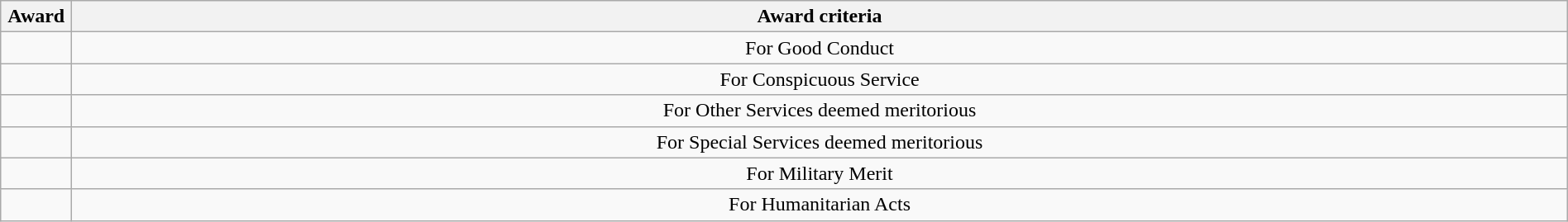<table class="wikitable sortable" style="text-align:center;" width="100%">
<tr>
<th class=unsortable width="50px">Award</th>
<th>Award criteria</th>
</tr>
<tr>
<td></td>
<td>For Good Conduct</td>
</tr>
<tr>
<td></td>
<td>For Conspicuous Service</td>
</tr>
<tr>
<td></td>
<td>For Other Services deemed meritorious</td>
</tr>
<tr>
<td></td>
<td>For Special Services deemed meritorious</td>
</tr>
<tr>
<td></td>
<td>For Military Merit</td>
</tr>
<tr>
<td></td>
<td>For Humanitarian Acts</td>
</tr>
</table>
